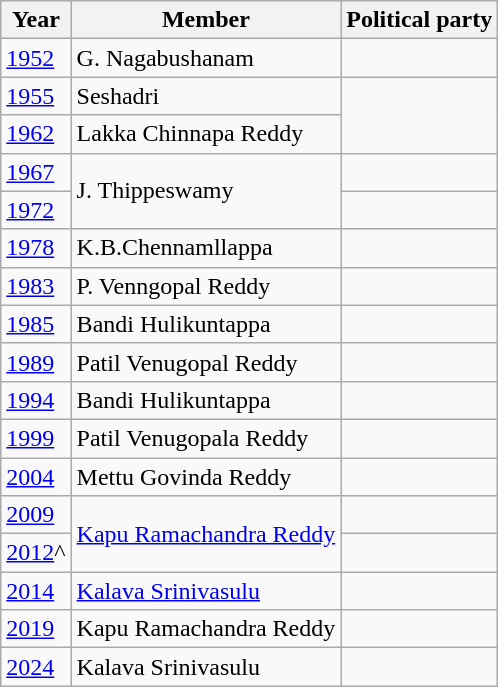<table class="wikitable sortable">
<tr>
<th>Year</th>
<th>Member</th>
<th colspan="2">Political party</th>
</tr>
<tr>
<td><a href='#'>1952</a></td>
<td>G. Nagabushanam</td>
<td></td>
</tr>
<tr>
<td><a href='#'>1955</a></td>
<td>Seshadri</td>
</tr>
<tr>
<td><a href='#'>1962</a></td>
<td>Lakka Chinnapa Reddy</td>
</tr>
<tr>
<td><a href='#'>1967</a></td>
<td rowspan = 2>J. Thippeswamy</td>
<td></td>
</tr>
<tr>
<td><a href='#'>1972</a></td>
<td></td>
</tr>
<tr>
<td><a href='#'>1978</a></td>
<td>K.B.Chennamllappa</td>
</tr>
<tr>
<td><a href='#'>1983</a></td>
<td>P. Venngopal Reddy</td>
<td></td>
</tr>
<tr>
<td><a href='#'>1985</a></td>
<td>Bandi Hulikuntappa</td>
<td></td>
</tr>
<tr>
<td><a href='#'>1989</a></td>
<td>Patil Venugopal Reddy</td>
</tr>
<tr>
<td><a href='#'>1994</a></td>
<td>Bandi Hulikuntappa</td>
<td></td>
</tr>
<tr>
<td><a href='#'>1999</a></td>
<td>Patil Venugopala Reddy</td>
<td></td>
</tr>
<tr>
<td><a href='#'>2004</a></td>
<td>Mettu Govinda Reddy</td>
<td></td>
</tr>
<tr>
<td><a href='#'>2009</a></td>
<td rowspan=2><a href='#'>Kapu Ramachandra Reddy</a></td>
<td></td>
</tr>
<tr>
<td><a href='#'>2012</a>^</td>
<td></td>
</tr>
<tr>
<td><a href='#'>2014</a></td>
<td><a href='#'>Kalava Srinivasulu</a></td>
<td></td>
</tr>
<tr>
<td><a href='#'>2019</a></td>
<td>Kapu Ramachandra Reddy</td>
<td></td>
</tr>
<tr>
<td><a href='#'>2024</a></td>
<td>Kalava Srinivasulu</td>
<td></td>
</tr>
</table>
